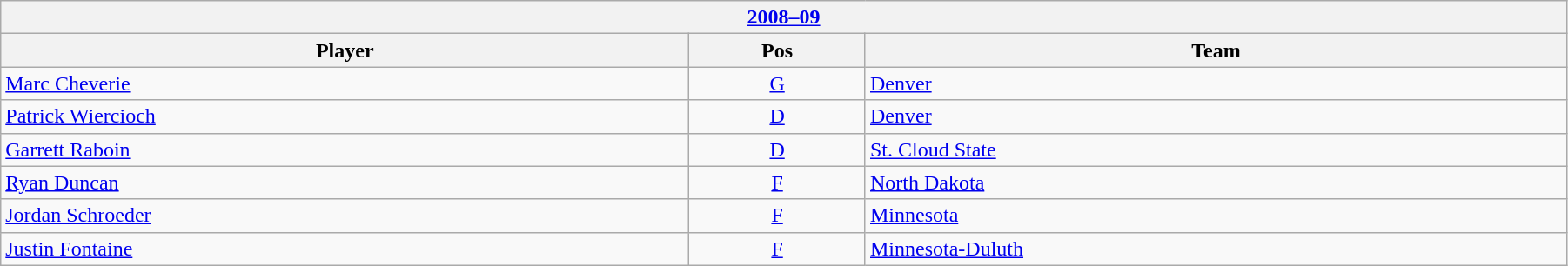<table class="wikitable" width=95%>
<tr>
<th colspan=3><a href='#'>2008–09</a></th>
</tr>
<tr>
<th>Player</th>
<th>Pos</th>
<th>Team</th>
</tr>
<tr>
<td><a href='#'>Marc Cheverie</a></td>
<td align=center><a href='#'>G</a></td>
<td><a href='#'>Denver</a></td>
</tr>
<tr>
<td><a href='#'>Patrick Wiercioch</a></td>
<td align=center><a href='#'>D</a></td>
<td><a href='#'>Denver</a></td>
</tr>
<tr>
<td><a href='#'>Garrett Raboin</a></td>
<td align=center><a href='#'>D</a></td>
<td><a href='#'>St. Cloud State</a></td>
</tr>
<tr>
<td><a href='#'>Ryan Duncan</a></td>
<td align=center><a href='#'>F</a></td>
<td><a href='#'>North Dakota</a></td>
</tr>
<tr>
<td><a href='#'>Jordan Schroeder</a></td>
<td align=center><a href='#'>F</a></td>
<td><a href='#'>Minnesota</a></td>
</tr>
<tr>
<td><a href='#'>Justin Fontaine</a></td>
<td align=center><a href='#'>F</a></td>
<td><a href='#'>Minnesota-Duluth</a></td>
</tr>
</table>
